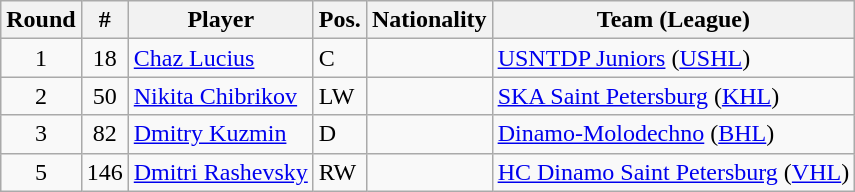<table class="wikitable">
<tr>
<th>Round</th>
<th>#</th>
<th>Player</th>
<th>Pos.</th>
<th>Nationality</th>
<th>Team (League)</th>
</tr>
<tr>
<td style="text-align:center;">1</td>
<td style="text-align:center;">18</td>
<td><a href='#'>Chaz Lucius</a></td>
<td>C</td>
<td></td>
<td><a href='#'>USNTDP Juniors</a> (<a href='#'>USHL</a>)</td>
</tr>
<tr>
<td style="text-align:center;">2</td>
<td style="text-align:center;">50</td>
<td><a href='#'>Nikita Chibrikov</a></td>
<td>LW</td>
<td></td>
<td><a href='#'>SKA Saint Petersburg</a> (<a href='#'>KHL</a>)</td>
</tr>
<tr>
<td style="text-align:center;">3</td>
<td style="text-align:center;">82</td>
<td><a href='#'>Dmitry Kuzmin</a></td>
<td>D</td>
<td></td>
<td><a href='#'>Dinamo-Molodechno</a> (<a href='#'>BHL</a>)</td>
</tr>
<tr>
<td style="text-align:center;">5</td>
<td style="text-align:center;">146</td>
<td><a href='#'>Dmitri Rashevsky</a></td>
<td>RW</td>
<td></td>
<td><a href='#'>HC Dinamo Saint Petersburg</a> (<a href='#'>VHL</a>)</td>
</tr>
</table>
